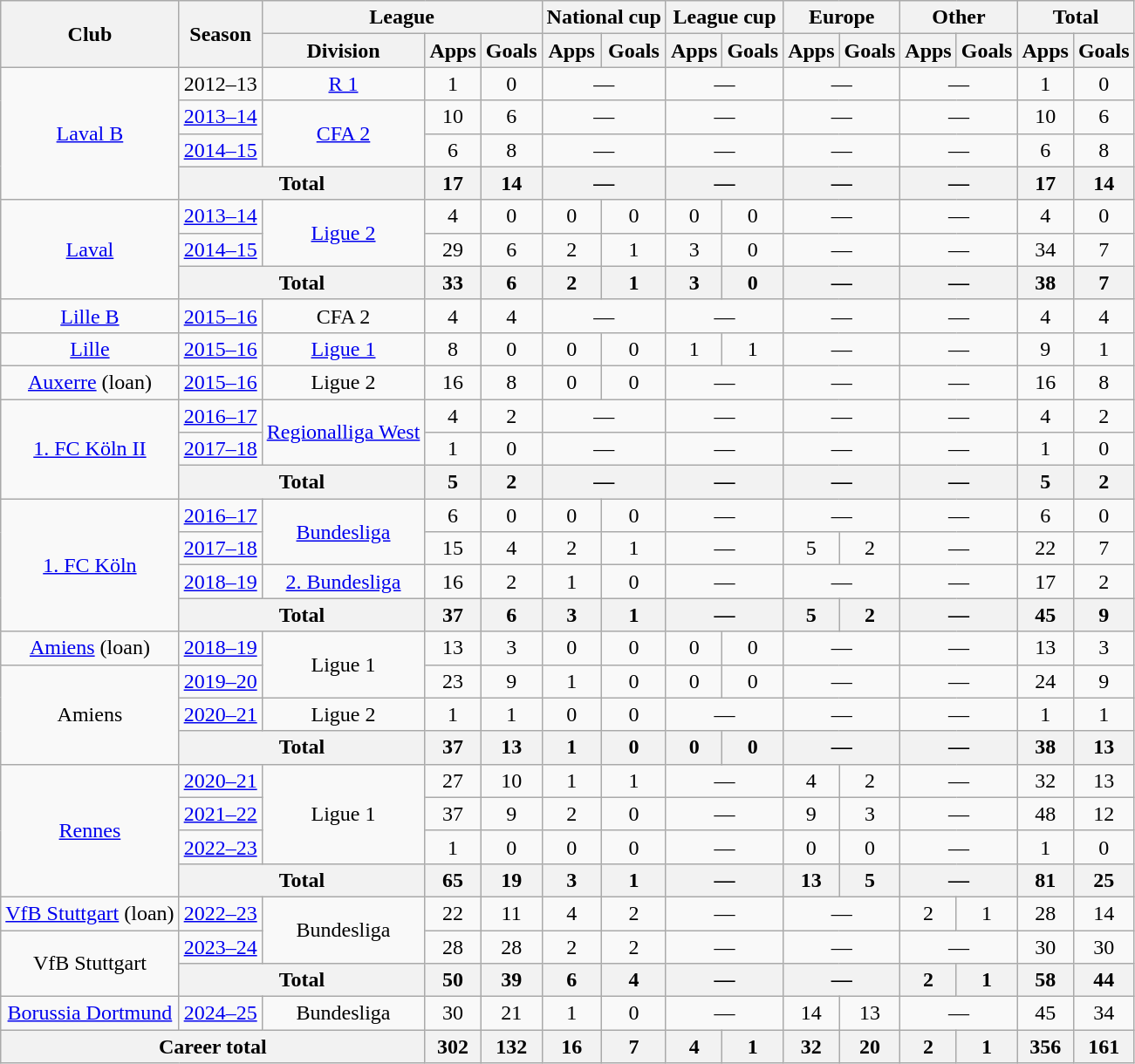<table class="wikitable" style="text-align: center">
<tr>
<th rowspan="2">Club</th>
<th rowspan="2">Season</th>
<th colspan="3">League</th>
<th colspan="2">National cup</th>
<th colspan="2">League cup</th>
<th colspan="2">Europe</th>
<th colspan="2">Other</th>
<th colspan="2">Total</th>
</tr>
<tr>
<th>Division</th>
<th>Apps</th>
<th>Goals</th>
<th>Apps</th>
<th>Goals</th>
<th>Apps</th>
<th>Goals</th>
<th>Apps</th>
<th>Goals</th>
<th>Apps</th>
<th>Goals</th>
<th>Apps</th>
<th>Goals</th>
</tr>
<tr>
<td rowspan="4"><a href='#'>Laval B</a></td>
<td>2012–13</td>
<td><a href='#'>R 1</a></td>
<td>1</td>
<td>0</td>
<td colspan="2">—</td>
<td colspan="2">—</td>
<td colspan="2">—</td>
<td colspan="2">—</td>
<td>1</td>
<td>0</td>
</tr>
<tr>
<td><a href='#'>2013–14</a></td>
<td rowspan="2"><a href='#'>CFA 2</a></td>
<td>10</td>
<td>6</td>
<td colspan="2">—</td>
<td colspan="2">—</td>
<td colspan="2">—</td>
<td colspan="2">—</td>
<td>10</td>
<td>6</td>
</tr>
<tr>
<td><a href='#'>2014–15</a></td>
<td>6</td>
<td>8</td>
<td colspan="2">—</td>
<td colspan="2">—</td>
<td colspan="2">—</td>
<td colspan="2">—</td>
<td>6</td>
<td>8</td>
</tr>
<tr>
<th colspan="2">Total</th>
<th>17</th>
<th>14</th>
<th colspan="2">—</th>
<th colspan="2">—</th>
<th colspan="2">—</th>
<th colspan="2">—</th>
<th>17</th>
<th>14</th>
</tr>
<tr>
<td rowspan="3"><a href='#'>Laval</a></td>
<td><a href='#'>2013–14</a></td>
<td rowspan="2"><a href='#'>Ligue 2</a></td>
<td>4</td>
<td>0</td>
<td>0</td>
<td>0</td>
<td>0</td>
<td>0</td>
<td colspan="2">—</td>
<td colspan="2">—</td>
<td>4</td>
<td>0</td>
</tr>
<tr>
<td><a href='#'>2014–15</a></td>
<td>29</td>
<td>6</td>
<td>2</td>
<td>1</td>
<td>3</td>
<td>0</td>
<td colspan="2">—</td>
<td colspan="2">—</td>
<td>34</td>
<td>7</td>
</tr>
<tr>
<th colspan="2">Total</th>
<th>33</th>
<th>6</th>
<th>2</th>
<th>1</th>
<th>3</th>
<th>0</th>
<th colspan="2">—</th>
<th colspan="2">—</th>
<th>38</th>
<th>7</th>
</tr>
<tr>
<td><a href='#'>Lille B</a></td>
<td><a href='#'>2015–16</a></td>
<td>CFA 2</td>
<td>4</td>
<td>4</td>
<td colspan="2">—</td>
<td colspan="2">—</td>
<td colspan="2">—</td>
<td colspan="2">—</td>
<td>4</td>
<td>4</td>
</tr>
<tr>
<td><a href='#'>Lille</a></td>
<td><a href='#'>2015–16</a></td>
<td><a href='#'>Ligue 1</a></td>
<td>8</td>
<td>0</td>
<td>0</td>
<td>0</td>
<td>1</td>
<td>1</td>
<td colspan="2">—</td>
<td colspan="2">—</td>
<td>9</td>
<td>1</td>
</tr>
<tr>
<td><a href='#'>Auxerre</a> (loan)</td>
<td><a href='#'>2015–16</a></td>
<td>Ligue 2</td>
<td>16</td>
<td>8</td>
<td>0</td>
<td>0</td>
<td colspan="2">—</td>
<td colspan="2">—</td>
<td colspan="2">—</td>
<td>16</td>
<td>8</td>
</tr>
<tr>
<td rowspan="3"><a href='#'>1. FC Köln II</a></td>
<td><a href='#'>2016–17</a></td>
<td rowspan="2"><a href='#'>Regionalliga West</a></td>
<td>4</td>
<td>2</td>
<td colspan="2">—</td>
<td colspan="2">—</td>
<td colspan="2">—</td>
<td colspan="2">—</td>
<td>4</td>
<td>2</td>
</tr>
<tr>
<td><a href='#'>2017–18</a></td>
<td>1</td>
<td>0</td>
<td colspan="2">—</td>
<td colspan="2">—</td>
<td colspan="2">—</td>
<td colspan="2">—</td>
<td>1</td>
<td>0</td>
</tr>
<tr>
<th colspan="2">Total</th>
<th>5</th>
<th>2</th>
<th colspan="2">—</th>
<th colspan="2">—</th>
<th colspan="2">—</th>
<th colspan="2">—</th>
<th>5</th>
<th>2</th>
</tr>
<tr>
<td rowspan="4"><a href='#'>1. FC Köln</a></td>
<td><a href='#'>2016–17</a></td>
<td rowspan="2"><a href='#'>Bundesliga</a></td>
<td>6</td>
<td>0</td>
<td>0</td>
<td>0</td>
<td colspan="2">—</td>
<td colspan="2">—</td>
<td colspan="2">—</td>
<td>6</td>
<td>0</td>
</tr>
<tr>
<td><a href='#'>2017–18</a></td>
<td>15</td>
<td>4</td>
<td>2</td>
<td>1</td>
<td colspan="2">—</td>
<td>5</td>
<td>2</td>
<td colspan="2">—</td>
<td>22</td>
<td>7</td>
</tr>
<tr>
<td><a href='#'>2018–19</a></td>
<td><a href='#'>2. Bundesliga</a></td>
<td>16</td>
<td>2</td>
<td>1</td>
<td>0</td>
<td colspan="2">—</td>
<td colspan="2">—</td>
<td colspan="2">—</td>
<td>17</td>
<td>2</td>
</tr>
<tr>
<th colspan="2">Total</th>
<th>37</th>
<th>6</th>
<th>3</th>
<th>1</th>
<th colspan="2">—</th>
<th>5</th>
<th>2</th>
<th colspan="2">—</th>
<th>45</th>
<th>9</th>
</tr>
<tr>
<td><a href='#'>Amiens</a> (loan)</td>
<td><a href='#'>2018–19</a></td>
<td rowspan="2">Ligue 1</td>
<td>13</td>
<td>3</td>
<td>0</td>
<td>0</td>
<td>0</td>
<td>0</td>
<td colspan="2">—</td>
<td colspan="2">—</td>
<td>13</td>
<td>3</td>
</tr>
<tr>
<td rowspan="3">Amiens</td>
<td><a href='#'>2019–20</a></td>
<td>23</td>
<td>9</td>
<td>1</td>
<td>0</td>
<td>0</td>
<td>0</td>
<td colspan="2">—</td>
<td colspan="2">—</td>
<td>24</td>
<td>9</td>
</tr>
<tr>
<td><a href='#'>2020–21</a></td>
<td>Ligue 2</td>
<td>1</td>
<td>1</td>
<td>0</td>
<td>0</td>
<td colspan="2">—</td>
<td colspan="2">—</td>
<td colspan="2">—</td>
<td>1</td>
<td>1</td>
</tr>
<tr>
<th colspan="2">Total</th>
<th>37</th>
<th>13</th>
<th>1</th>
<th>0</th>
<th>0</th>
<th>0</th>
<th colspan="2">—</th>
<th colspan="2">—</th>
<th>38</th>
<th>13</th>
</tr>
<tr>
<td rowspan="4"><a href='#'>Rennes</a></td>
<td><a href='#'>2020–21</a></td>
<td rowspan="3">Ligue 1</td>
<td>27</td>
<td>10</td>
<td>1</td>
<td>1</td>
<td colspan="2">—</td>
<td>4</td>
<td>2</td>
<td colspan="2">—</td>
<td>32</td>
<td>13</td>
</tr>
<tr>
<td><a href='#'>2021–22</a></td>
<td>37</td>
<td>9</td>
<td>2</td>
<td>0</td>
<td colspan="2">—</td>
<td>9</td>
<td>3</td>
<td colspan="2">—</td>
<td>48</td>
<td>12</td>
</tr>
<tr>
<td><a href='#'>2022–23</a></td>
<td>1</td>
<td>0</td>
<td>0</td>
<td>0</td>
<td colspan="2">—</td>
<td>0</td>
<td>0</td>
<td colspan="2">—</td>
<td>1</td>
<td>0</td>
</tr>
<tr>
<th colspan="2">Total</th>
<th>65</th>
<th>19</th>
<th>3</th>
<th>1</th>
<th colspan="2">—</th>
<th>13</th>
<th>5</th>
<th colspan="2">—</th>
<th>81</th>
<th>25</th>
</tr>
<tr>
<td><a href='#'>VfB Stuttgart</a> (loan)</td>
<td><a href='#'>2022–23</a></td>
<td rowspan="2">Bundesliga</td>
<td>22</td>
<td>11</td>
<td>4</td>
<td>2</td>
<td colspan="2">—</td>
<td colspan="2">—</td>
<td>2</td>
<td>1</td>
<td>28</td>
<td>14</td>
</tr>
<tr>
<td rowspan="2">VfB Stuttgart</td>
<td><a href='#'>2023–24</a></td>
<td>28</td>
<td>28</td>
<td>2</td>
<td>2</td>
<td colspan="2">—</td>
<td colspan="2">—</td>
<td colspan="2">—</td>
<td>30</td>
<td>30</td>
</tr>
<tr>
<th colspan="2">Total</th>
<th>50</th>
<th>39</th>
<th>6</th>
<th>4</th>
<th colspan="2">—</th>
<th colspan="2">—</th>
<th>2</th>
<th>1</th>
<th>58</th>
<th>44</th>
</tr>
<tr>
<td><a href='#'>Borussia Dortmund</a></td>
<td><a href='#'>2024–25</a></td>
<td>Bundesliga</td>
<td>30</td>
<td>21</td>
<td>1</td>
<td>0</td>
<td colspan="2">—</td>
<td>14</td>
<td>13</td>
<td colspan="2">—</td>
<td>45</td>
<td>34</td>
</tr>
<tr>
<th colspan="3">Career total</th>
<th>302</th>
<th>132</th>
<th>16</th>
<th>7</th>
<th>4</th>
<th>1</th>
<th>32</th>
<th>20</th>
<th>2</th>
<th>1</th>
<th>356</th>
<th>161</th>
</tr>
</table>
